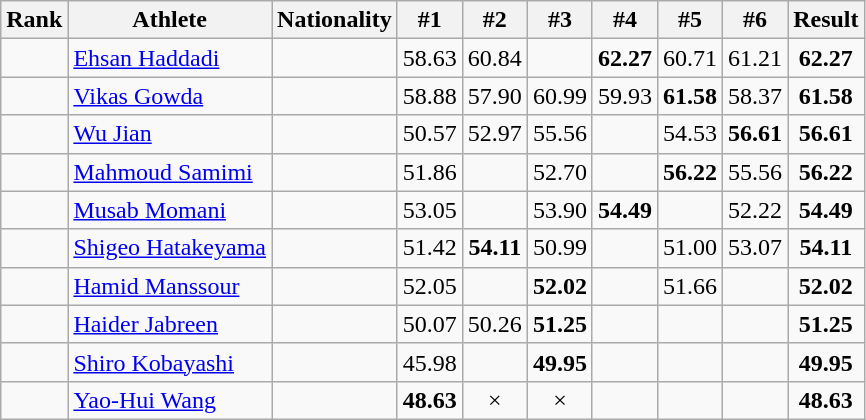<table class="wikitable sortable" style="text-align:center">
<tr>
<th>Rank</th>
<th>Athlete</th>
<th>Nationality</th>
<th>#1</th>
<th>#2</th>
<th>#3</th>
<th>#4</th>
<th>#5</th>
<th>#6</th>
<th>Result</th>
</tr>
<tr>
<td></td>
<td align=left><a href='#'>Ehsan Haddadi</a></td>
<td align=left></td>
<td>58.63</td>
<td>60.84</td>
<td></td>
<td><strong>62.27</strong></td>
<td>60.71</td>
<td>61.21</td>
<td><strong>62.27</strong></td>
</tr>
<tr>
<td></td>
<td align=left><a href='#'>Vikas Gowda</a></td>
<td align=left></td>
<td>58.88</td>
<td>57.90</td>
<td>60.99</td>
<td>59.93</td>
<td><strong>61.58</strong></td>
<td>58.37</td>
<td><strong>61.58</strong></td>
</tr>
<tr>
<td></td>
<td align=left><a href='#'>Wu Jian</a></td>
<td align=left></td>
<td>50.57</td>
<td>52.97</td>
<td>55.56</td>
<td></td>
<td>54.53</td>
<td><strong>56.61</strong></td>
<td><strong>56.61</strong></td>
</tr>
<tr>
<td></td>
<td align=left><a href='#'>Mahmoud Samimi</a></td>
<td align=left></td>
<td>51.86</td>
<td></td>
<td>52.70</td>
<td></td>
<td><strong>56.22</strong></td>
<td>55.56</td>
<td><strong>56.22</strong></td>
</tr>
<tr>
<td></td>
<td align=left><a href='#'>Musab Momani</a></td>
<td align=left></td>
<td>53.05</td>
<td></td>
<td>53.90</td>
<td><strong>54.49</strong></td>
<td></td>
<td>52.22</td>
<td><strong>54.49</strong></td>
</tr>
<tr>
<td></td>
<td align=left><a href='#'>Shigeo Hatakeyama</a></td>
<td align=left></td>
<td>51.42</td>
<td><strong>54.11</strong></td>
<td>50.99</td>
<td></td>
<td>51.00</td>
<td>53.07</td>
<td><strong>54.11</strong></td>
</tr>
<tr>
<td></td>
<td align=left><a href='#'>Hamid Manssour</a></td>
<td align=left></td>
<td>52.05</td>
<td></td>
<td><strong>52.02</strong></td>
<td></td>
<td>51.66</td>
<td></td>
<td><strong>52.02</strong></td>
</tr>
<tr>
<td></td>
<td align=left><a href='#'>Haider Jabreen</a></td>
<td align=left></td>
<td>50.07</td>
<td>50.26</td>
<td><strong>51.25</strong></td>
<td></td>
<td></td>
<td></td>
<td><strong>51.25</strong></td>
</tr>
<tr>
<td></td>
<td align=left><a href='#'>Shiro Kobayashi</a></td>
<td align=left></td>
<td>45.98</td>
<td></td>
<td><strong>49.95</strong></td>
<td></td>
<td></td>
<td></td>
<td><strong>49.95</strong></td>
</tr>
<tr>
<td></td>
<td align=left><a href='#'>Yao-Hui Wang</a></td>
<td align=left></td>
<td><strong>48.63</strong></td>
<td>×</td>
<td>×</td>
<td></td>
<td></td>
<td></td>
<td><strong>48.63</strong></td>
</tr>
</table>
